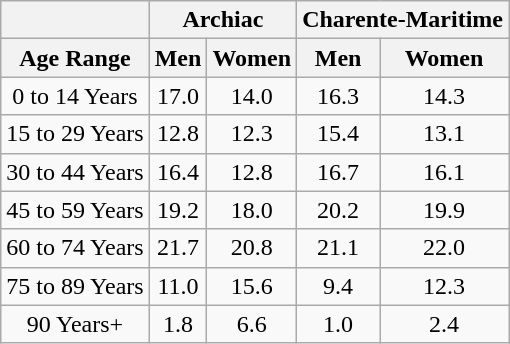<table class="wikitable" style="text-align:center;">
<tr>
<th></th>
<th colspan=2><strong>Archiac</strong></th>
<th colspan=2><strong>Charente-Maritime</strong></th>
</tr>
<tr>
<th><strong>Age Range</strong></th>
<th><strong>Men</strong></th>
<th><strong>Women</strong></th>
<th><strong>Men</strong></th>
<th><strong>Women</strong></th>
</tr>
<tr>
<td>0 to 14 Years</td>
<td>17.0</td>
<td>14.0</td>
<td>16.3</td>
<td>14.3</td>
</tr>
<tr>
<td>15 to 29 Years</td>
<td>12.8</td>
<td>12.3</td>
<td>15.4</td>
<td>13.1</td>
</tr>
<tr>
<td>30 to 44 Years</td>
<td>16.4</td>
<td>12.8</td>
<td>16.7</td>
<td>16.1</td>
</tr>
<tr>
<td>45 to 59 Years</td>
<td>19.2</td>
<td>18.0</td>
<td>20.2</td>
<td>19.9</td>
</tr>
<tr>
<td>60 to 74 Years</td>
<td>21.7</td>
<td>20.8</td>
<td>21.1</td>
<td>22.0</td>
</tr>
<tr>
<td>75 to 89 Years</td>
<td>11.0</td>
<td>15.6</td>
<td>9.4</td>
<td>12.3</td>
</tr>
<tr>
<td>90 Years+</td>
<td>1.8</td>
<td>6.6</td>
<td>1.0</td>
<td>2.4</td>
</tr>
</table>
